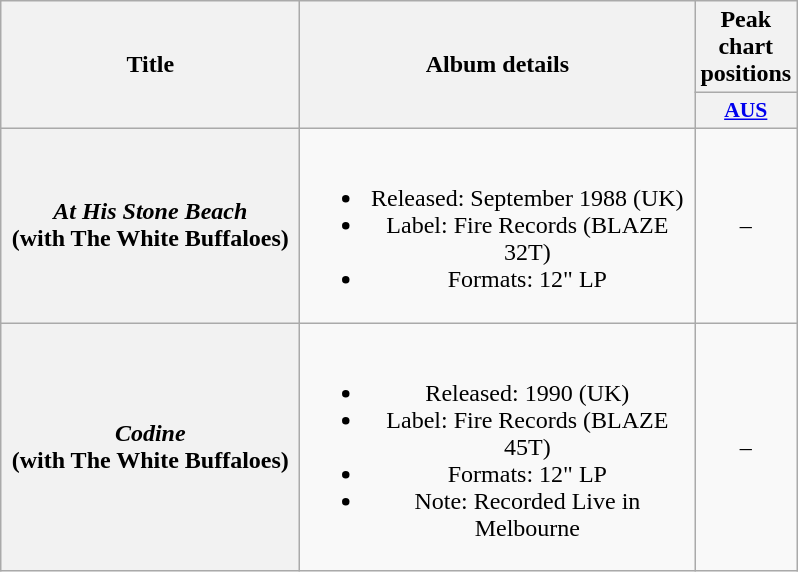<table class="wikitable plainrowheaders" style="text-align:center;" border="1">
<tr>
<th scope="col" rowspan="2" style="width:12em;">Title</th>
<th scope="col" rowspan="2" style="width:16em;">Album details</th>
<th scope="col" colspan="1">Peak chart positions</th>
</tr>
<tr>
<th scope="col" style="width:3em;font-size:90%;"><a href='#'>AUS</a><br></th>
</tr>
<tr>
<th scope="row"><em>At His Stone Beach</em> <br> (with The White Buffaloes)</th>
<td><br><ul><li>Released: September 1988 (UK)</li><li>Label: Fire Records (BLAZE 32T)</li><li>Formats: 12" LP</li></ul></td>
<td>–</td>
</tr>
<tr>
<th scope="row"><em>Codine</em> <br> (with The White Buffaloes)</th>
<td><br><ul><li>Released: 1990 (UK)</li><li>Label: Fire Records (BLAZE 45T)</li><li>Formats: 12" LP</li><li>Note: Recorded Live in Melbourne</li></ul></td>
<td>–</td>
</tr>
</table>
